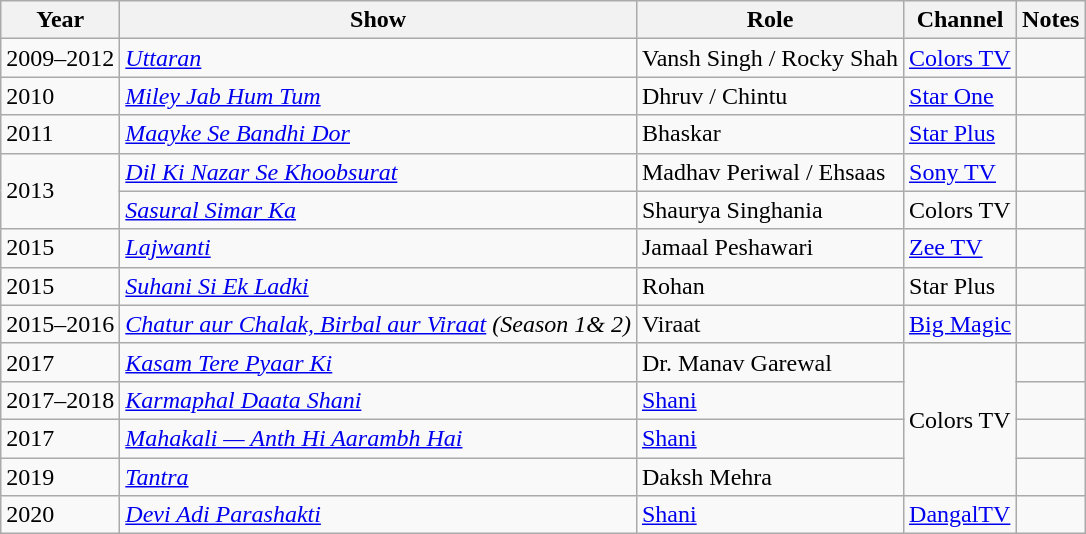<table class="wikitable sortable">
<tr>
<th>Year</th>
<th>Show</th>
<th>Role</th>
<th>Channel</th>
<th>Notes</th>
</tr>
<tr>
<td>2009–2012</td>
<td><em><a href='#'>Uttaran</a></em></td>
<td>Vansh Singh  / Rocky Shah</td>
<td><a href='#'>Colors TV</a></td>
<td></td>
</tr>
<tr>
<td>2010</td>
<td><em><a href='#'>Miley Jab Hum Tum</a></em></td>
<td>Dhruv / Chintu</td>
<td><a href='#'>Star One</a></td>
<td></td>
</tr>
<tr>
<td>2011</td>
<td><em><a href='#'>Maayke Se Bandhi Dor</a></em></td>
<td>Bhaskar</td>
<td><a href='#'>Star Plus</a></td>
<td></td>
</tr>
<tr>
<td rowspan="2">2013</td>
<td><em><a href='#'>Dil Ki Nazar Se Khoobsurat</a></em></td>
<td>Madhav Periwal / Ehsaas</td>
<td><a href='#'>Sony TV</a></td>
<td></td>
</tr>
<tr>
<td><em><a href='#'>Sasural Simar Ka</a></em></td>
<td>Shaurya Singhania</td>
<td>Colors TV</td>
<td></td>
</tr>
<tr>
<td>2015</td>
<td><em><a href='#'>Lajwanti</a></em></td>
<td>Jamaal Peshawari</td>
<td><a href='#'>Zee TV</a></td>
<td></td>
</tr>
<tr>
<td>2015</td>
<td><em><a href='#'>Suhani Si Ek Ladki</a></em></td>
<td>Rohan</td>
<td>Star Plus</td>
<td></td>
</tr>
<tr>
<td>2015–2016</td>
<td><em><a href='#'>Chatur aur Chalak, Birbal aur Viraat</a> (Season 1& 2)</em></td>
<td>Viraat</td>
<td><a href='#'>Big Magic</a></td>
<td></td>
</tr>
<tr>
<td>2017</td>
<td><em><a href='#'>Kasam Tere Pyaar Ki</a></em></td>
<td>Dr. Manav Garewal</td>
<td rowspan="4">Colors TV</td>
<td></td>
</tr>
<tr>
<td>2017–2018</td>
<td><em><a href='#'>Karmaphal Daata Shani</a></em></td>
<td><a href='#'>Shani</a></td>
<td></td>
</tr>
<tr>
<td>2017</td>
<td><em><a href='#'>Mahakali — Anth Hi Aarambh Hai</a></em></td>
<td><a href='#'>Shani</a></td>
<td></td>
</tr>
<tr>
<td>2019</td>
<td><em><a href='#'>Tantra</a></em></td>
<td>Daksh Mehra</td>
<td></td>
</tr>
<tr>
<td>2020</td>
<td><em><a href='#'>Devi Adi Parashakti</a></em></td>
<td><a href='#'>Shani</a></td>
<td><a href='#'>DangalTV</a></td>
<td></td>
</tr>
</table>
